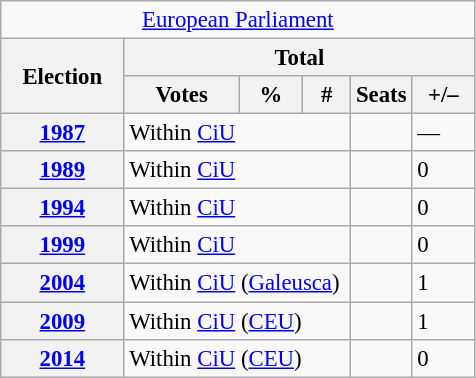<table class="wikitable" style="font-size:95%; text-align:left;">
<tr>
<td colspan="6" align="center"><a href='#'>European Parliament</a></td>
</tr>
<tr>
<th rowspan="2" width="75">Election</th>
<th colspan="5">Total</th>
</tr>
<tr>
<th width="70">Votes</th>
<th width="35">%</th>
<th width="25">#</th>
<th>Seats</th>
<th width="35">+/–</th>
</tr>
<tr>
<th><a href='#'>1987</a></th>
<td colspan="3">Within <a href='#'>CiU</a></td>
<td></td>
<td>—</td>
</tr>
<tr>
<th><a href='#'>1989</a></th>
<td colspan="3">Within <a href='#'>CiU</a></td>
<td></td>
<td>0</td>
</tr>
<tr>
<th><a href='#'>1994</a></th>
<td colspan="3">Within <a href='#'>CiU</a></td>
<td></td>
<td>0</td>
</tr>
<tr>
<th><a href='#'>1999</a></th>
<td colspan="3">Within <a href='#'>CiU</a></td>
<td></td>
<td>0</td>
</tr>
<tr>
<th><a href='#'>2004</a></th>
<td colspan="3">Within <a href='#'>CiU</a> (<a href='#'>Galeusca</a>)</td>
<td></td>
<td>1</td>
</tr>
<tr>
<th><a href='#'>2009</a></th>
<td colspan="3">Within <a href='#'>CiU</a> (<a href='#'>CEU</a>)</td>
<td></td>
<td>1</td>
</tr>
<tr>
<th><a href='#'>2014</a></th>
<td colspan="3">Within <a href='#'>CiU</a> (<a href='#'>CEU</a>)</td>
<td></td>
<td>0</td>
</tr>
</table>
